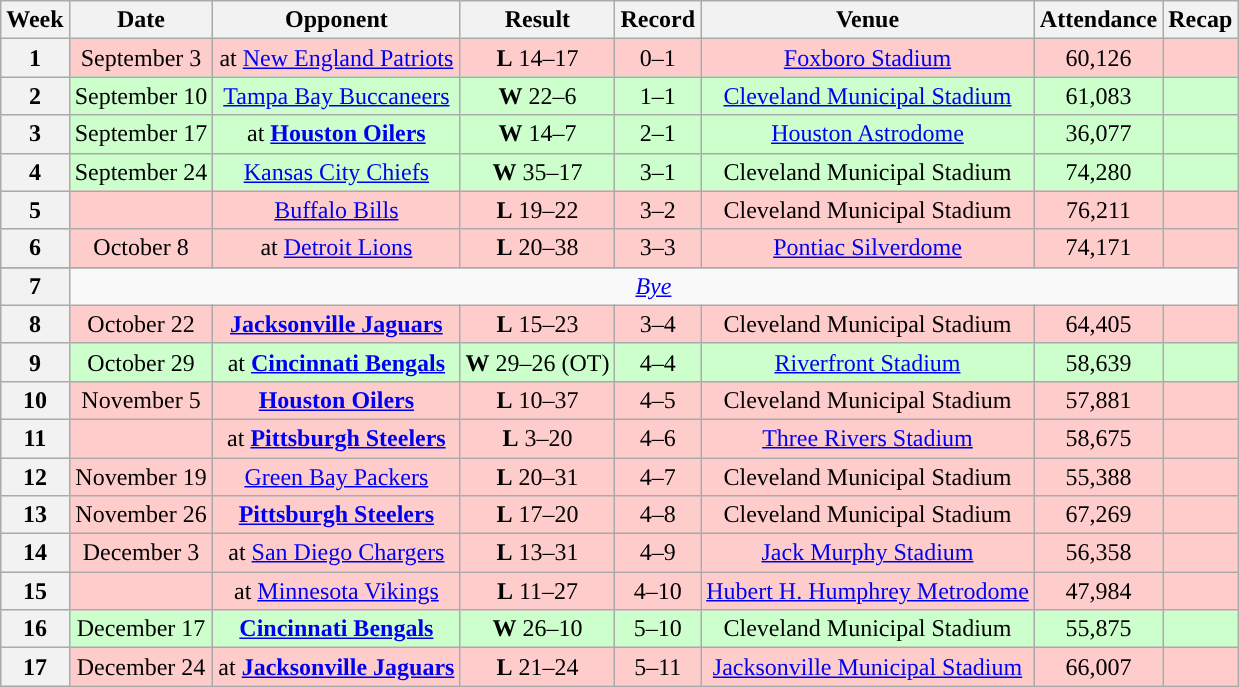<table class="wikitable" style="text-align:center">
<tr>
<th>Week</th>
<th>Date</th>
<th>Opponent</th>
<th>Result</th>
<th>Record</th>
<th>Venue</th>
<th>Attendance</th>
<th>Recap</th>
</tr>
<tr style="background:#fcc">
<th>1</th>
<td>September 3</td>
<td>at <a href='#'>New England Patriots</a></td>
<td><strong>L</strong> 14–17</td>
<td>0–1</td>
<td><a href='#'>Foxboro Stadium</a></td>
<td>60,126</td>
<td></td>
</tr>
<tr style="background:#cfc">
<th>2</th>
<td>September 10</td>
<td><a href='#'>Tampa Bay Buccaneers</a></td>
<td><strong>W</strong> 22–6</td>
<td>1–1</td>
<td><a href='#'>Cleveland Municipal Stadium</a></td>
<td>61,083</td>
<td></td>
</tr>
<tr style="background:#cfc">
<th>3</th>
<td>September 17</td>
<td>at <strong><a href='#'>Houston Oilers</a></strong></td>
<td><strong>W</strong> 14–7</td>
<td>2–1</td>
<td><a href='#'>Houston Astrodome</a></td>
<td>36,077</td>
<td></td>
</tr>
<tr style="background:#cfc">
<th>4</th>
<td>September 24</td>
<td><a href='#'>Kansas City Chiefs</a></td>
<td><strong>W</strong> 35–17</td>
<td>3–1</td>
<td>Cleveland Municipal Stadium</td>
<td>74,280</td>
<td></td>
</tr>
<tr style="background:#fcc">
<th>5</th>
<td></td>
<td><a href='#'>Buffalo Bills</a></td>
<td><strong>L</strong> 19–22</td>
<td>3–2</td>
<td>Cleveland Municipal Stadium</td>
<td>76,211</td>
<td></td>
</tr>
<tr style="background:#fcc">
<th>6</th>
<td>October 8</td>
<td>at <a href='#'>Detroit Lions</a></td>
<td><strong>L</strong> 20–38</td>
<td>3–3</td>
<td><a href='#'>Pontiac Silverdome</a></td>
<td>74,171</td>
<td></td>
</tr>
<tr style="background:#fcc">
</tr>
<tr>
<th>7</th>
<td colspan="7"><em><a href='#'>Bye</a></em></td>
</tr>
<tr style="background:#fcc">
<th>8</th>
<td>October 22</td>
<td><strong><a href='#'>Jacksonville Jaguars</a></strong></td>
<td><strong>L</strong> 15–23</td>
<td>3–4</td>
<td>Cleveland Municipal Stadium</td>
<td>64,405</td>
<td></td>
</tr>
<tr style="background:#cfc">
<th>9</th>
<td>October 29</td>
<td>at <strong><a href='#'>Cincinnati Bengals</a></strong></td>
<td><strong>W</strong> 29–26 (OT)</td>
<td>4–4</td>
<td><a href='#'>Riverfront Stadium</a></td>
<td>58,639</td>
<td></td>
</tr>
<tr style="background:#fcc">
<th>10</th>
<td>November 5</td>
<td><strong><a href='#'>Houston Oilers</a></strong></td>
<td><strong>L</strong> 10–37</td>
<td>4–5</td>
<td>Cleveland Municipal Stadium</td>
<td>57,881</td>
<td></td>
</tr>
<tr style="background:#fcc">
<th>11</th>
<td></td>
<td>at <strong><a href='#'>Pittsburgh Steelers</a></strong></td>
<td><strong>L</strong> 3–20</td>
<td>4–6</td>
<td><a href='#'>Three Rivers Stadium</a></td>
<td>58,675</td>
<td></td>
</tr>
<tr style="background:#fcc">
<th>12</th>
<td>November 19</td>
<td><a href='#'>Green Bay Packers</a></td>
<td><strong>L</strong> 20–31</td>
<td>4–7</td>
<td>Cleveland Municipal Stadium</td>
<td>55,388</td>
<td></td>
</tr>
<tr style="background:#fcc">
<th>13</th>
<td>November 26</td>
<td><strong><a href='#'>Pittsburgh Steelers</a></strong></td>
<td><strong>L</strong> 17–20</td>
<td>4–8</td>
<td>Cleveland Municipal Stadium</td>
<td>67,269</td>
<td></td>
</tr>
<tr style="background:#fcc">
<th>14</th>
<td>December 3</td>
<td>at <a href='#'>San Diego Chargers</a></td>
<td><strong>L</strong> 13–31</td>
<td>4–9</td>
<td><a href='#'>Jack Murphy Stadium</a></td>
<td>56,358</td>
<td></td>
</tr>
<tr style="background:#fcc">
<th>15</th>
<td></td>
<td>at <a href='#'>Minnesota Vikings</a></td>
<td><strong>L</strong> 11–27</td>
<td>4–10</td>
<td><a href='#'>Hubert H. Humphrey Metrodome</a></td>
<td>47,984</td>
<td></td>
</tr>
<tr style="background:#cfc">
<th>16</th>
<td>December 17</td>
<td><strong><a href='#'>Cincinnati Bengals</a></strong></td>
<td><strong>W</strong> 26–10</td>
<td>5–10</td>
<td>Cleveland Municipal Stadium</td>
<td>55,875</td>
<td></td>
</tr>
<tr style="background:#fcc">
<th>17</th>
<td>December 24</td>
<td>at <strong><a href='#'>Jacksonville Jaguars</a></strong></td>
<td><strong>L</strong> 21–24</td>
<td>5–11</td>
<td><a href='#'>Jacksonville Municipal Stadium</a></td>
<td>66,007</td>
<td></td>
</tr>
</table>
